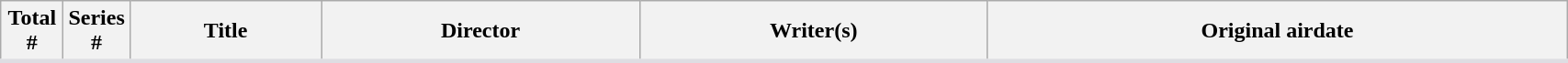<table class="wikitable plainrowheaders" style="background: White; border-bottom: 3px solid #dedde2; width:90%">
<tr>
<th width="4%">Total<br>#</th>
<th width="4%">Series<br>#</th>
<th>Title</th>
<th>Director</th>
<th>Writer(s)</th>
<th>Original airdate<br></th>
</tr>
</table>
